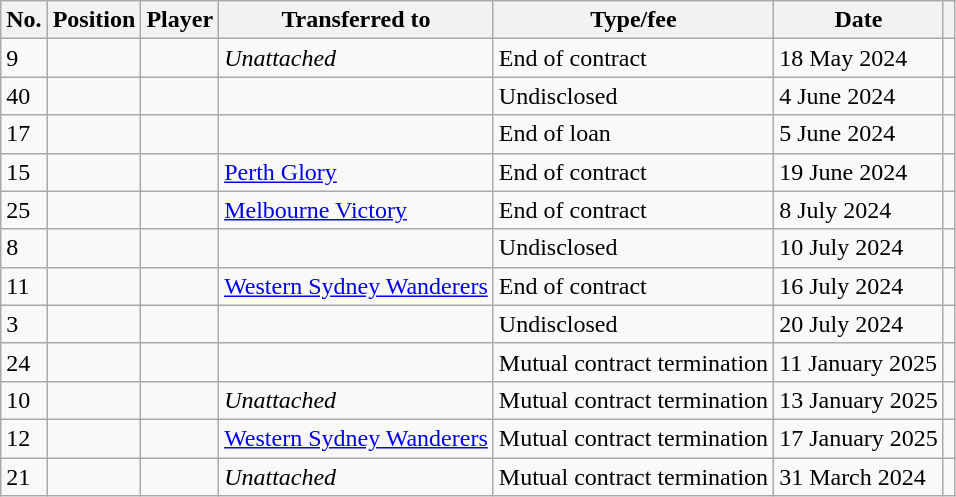<table class="wikitable plainrowheaders sortable" style="text-align:center; text-align:left">
<tr>
<th scope="col">No.</th>
<th scope="col">Position</th>
<th scope="col">Player</th>
<th scope="col">Transferred to</th>
<th scope="col">Type/fee</th>
<th scope="col">Date</th>
<th scope="col" class="unsortable"></th>
</tr>
<tr>
<td>9</td>
<td></td>
<td></td>
<td><em>Unattached</em></td>
<td>End of contract</td>
<td>18 May 2024</td>
<td></td>
</tr>
<tr>
<td>40</td>
<td></td>
<td></td>
<td></td>
<td>Undisclosed</td>
<td>4 June 2024</td>
<td></td>
</tr>
<tr>
<td>17</td>
<td></td>
<td></td>
<td></td>
<td>End of loan</td>
<td>5 June 2024</td>
<td></td>
</tr>
<tr>
<td>15</td>
<td></td>
<td></td>
<td><a href='#'>Perth Glory</a></td>
<td>End of contract</td>
<td>19 June 2024</td>
<td></td>
</tr>
<tr>
<td>25</td>
<td></td>
<td></td>
<td><a href='#'>Melbourne Victory</a></td>
<td>End of contract</td>
<td>8 July 2024</td>
<td></td>
</tr>
<tr>
<td>8</td>
<td></td>
<td></td>
<td></td>
<td>Undisclosed</td>
<td>10 July 2024</td>
<td></td>
</tr>
<tr>
<td>11</td>
<td></td>
<td></td>
<td><a href='#'> Western Sydney Wanderers</a></td>
<td>End of contract</td>
<td>16 July 2024</td>
<td></td>
</tr>
<tr>
<td>3</td>
<td></td>
<td></td>
<td></td>
<td>Undisclosed</td>
<td>20 July 2024</td>
<td></td>
</tr>
<tr>
<td>24</td>
<td></td>
<td></td>
<td></td>
<td>Mutual contract termination</td>
<td>11 January 2025</td>
<td></td>
</tr>
<tr>
<td>10</td>
<td></td>
<td></td>
<td><em>Unattached</em></td>
<td>Mutual contract termination</td>
<td>13 January 2025</td>
<td></td>
</tr>
<tr>
<td>12</td>
<td></td>
<td></td>
<td><a href='#'>Western Sydney Wanderers</a></td>
<td>Mutual contract termination</td>
<td>17 January 2025</td>
<td></td>
</tr>
<tr>
<td>21</td>
<td></td>
<td></td>
<td><em>Unattached</em></td>
<td>Mutual contract termination</td>
<td>31 March 2024</td>
<td></td>
</tr>
</table>
